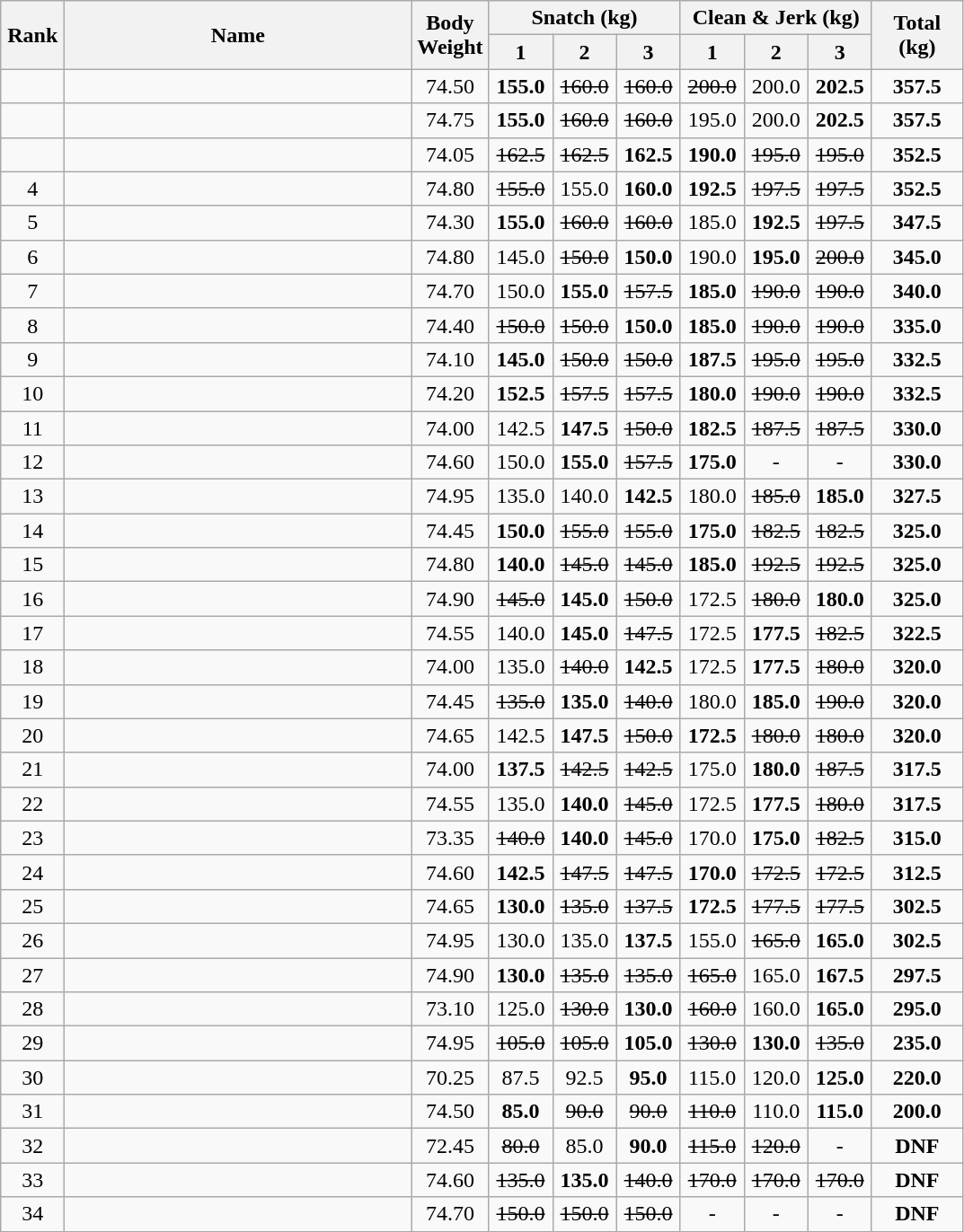<table class="wikitable" style=" text-align:center; width="90%">
<tr>
<th rowspan=2 width=40>Rank</th>
<th rowspan=2 width=250>Name</th>
<th rowspan=2 width=50>Body Weight</th>
<th colspan=3>Snatch (kg)</th>
<th colspan=3>Clean & Jerk (kg)</th>
<th rowspan=2 width=60>Total (kg)</th>
</tr>
<tr>
<th width=40>1</th>
<th width=40>2</th>
<th width=40>3</th>
<th width=40>1</th>
<th width=40>2</th>
<th width=40>3</th>
</tr>
<tr>
<td></td>
<td align=left></td>
<td>74.50</td>
<td><strong>155.0</strong></td>
<td><s>160.0</s></td>
<td><s>160.0</s></td>
<td><s>200.0</s></td>
<td>200.0</td>
<td><strong>202.5</strong></td>
<td><strong>357.5</strong></td>
</tr>
<tr>
<td></td>
<td align=left></td>
<td>74.75</td>
<td><strong>155.0</strong></td>
<td><s>160.0</s></td>
<td><s>160.0</s></td>
<td>195.0</td>
<td>200.0</td>
<td><strong>202.5</strong></td>
<td><strong>357.5</strong></td>
</tr>
<tr>
<td></td>
<td align=left></td>
<td>74.05</td>
<td><s>162.5</s></td>
<td><s>162.5</s></td>
<td><strong>162.5</strong></td>
<td><strong>190.0</strong></td>
<td><s>195.0</s></td>
<td><s>195.0</s></td>
<td><strong>352.5</strong></td>
</tr>
<tr>
<td>4</td>
<td align=left></td>
<td>74.80</td>
<td><s>155.0</s></td>
<td>155.0</td>
<td><strong>160.0</strong></td>
<td><strong>192.5</strong></td>
<td><s>197.5</s></td>
<td><s>197.5</s></td>
<td><strong>352.5</strong></td>
</tr>
<tr>
<td>5</td>
<td align=left></td>
<td>74.30</td>
<td><strong>155.0</strong></td>
<td><s>160.0</s></td>
<td><s>160.0</s></td>
<td>185.0</td>
<td><strong>192.5</strong></td>
<td><s>197.5</s></td>
<td><strong>347.5</strong></td>
</tr>
<tr>
<td>6</td>
<td align=left></td>
<td>74.80</td>
<td>145.0</td>
<td><s>150.0</s></td>
<td><strong>150.0</strong></td>
<td>190.0</td>
<td><strong>195.0</strong></td>
<td><s>200.0</s></td>
<td><strong>345.0</strong></td>
</tr>
<tr>
<td>7</td>
<td align=left></td>
<td>74.70</td>
<td>150.0</td>
<td><strong>155.0</strong></td>
<td><s>157.5</s></td>
<td><strong>185.0</strong></td>
<td><s>190.0</s></td>
<td><s>190.0</s></td>
<td><strong>340.0</strong></td>
</tr>
<tr>
<td>8</td>
<td align=left></td>
<td>74.40</td>
<td><s>150.0</s></td>
<td><s>150.0</s></td>
<td><strong>150.0</strong></td>
<td><strong>185.0</strong></td>
<td><s>190.0</s></td>
<td><s>190.0</s></td>
<td><strong>335.0</strong></td>
</tr>
<tr>
<td>9</td>
<td align=left></td>
<td>74.10</td>
<td><strong>145.0</strong></td>
<td><s>150.0</s></td>
<td><s>150.0</s></td>
<td><strong>187.5</strong></td>
<td><s>195.0</s></td>
<td><s>195.0</s></td>
<td><strong>332.5</strong></td>
</tr>
<tr>
<td>10</td>
<td align=left></td>
<td>74.20</td>
<td><strong>152.5</strong></td>
<td><s>157.5</s></td>
<td><s>157.5</s></td>
<td><strong>180.0</strong></td>
<td><s>190.0</s></td>
<td><s>190.0</s></td>
<td><strong>332.5</strong></td>
</tr>
<tr>
<td>11</td>
<td align=left></td>
<td>74.00</td>
<td>142.5</td>
<td><strong>147.5</strong></td>
<td><s>150.0</s></td>
<td><strong>182.5</strong></td>
<td><s>187.5</s></td>
<td><s>187.5</s></td>
<td><strong>330.0</strong></td>
</tr>
<tr>
<td>12</td>
<td align=left></td>
<td>74.60</td>
<td>150.0</td>
<td><strong>155.0</strong></td>
<td><s>157.5</s></td>
<td><strong>175.0</strong></td>
<td>-</td>
<td>-</td>
<td><strong>330.0</strong></td>
</tr>
<tr>
<td>13</td>
<td align=left></td>
<td>74.95</td>
<td>135.0</td>
<td>140.0</td>
<td><strong>142.5</strong></td>
<td>180.0</td>
<td><s>185.0</s></td>
<td><strong>185.0</strong></td>
<td><strong>327.5</strong></td>
</tr>
<tr>
<td>14</td>
<td align=left></td>
<td>74.45</td>
<td><strong>150.0</strong></td>
<td><s>155.0</s></td>
<td><s>155.0</s></td>
<td><strong>175.0</strong></td>
<td><s>182.5</s></td>
<td><s>182.5</s></td>
<td><strong>325.0</strong></td>
</tr>
<tr>
<td>15</td>
<td align=left></td>
<td>74.80</td>
<td><strong>140.0</strong></td>
<td><s>145.0</s></td>
<td><s>145.0</s></td>
<td><strong>185.0</strong></td>
<td><s>192.5</s></td>
<td><s>192.5</s></td>
<td><strong>325.0</strong></td>
</tr>
<tr>
<td>16</td>
<td align=left></td>
<td>74.90</td>
<td><s>145.0</s></td>
<td><strong>145.0</strong></td>
<td><s>150.0</s></td>
<td>172.5</td>
<td><s>180.0</s></td>
<td><strong>180.0</strong></td>
<td><strong>325.0</strong></td>
</tr>
<tr>
<td>17</td>
<td align=left></td>
<td>74.55</td>
<td>140.0</td>
<td><strong>145.0</strong></td>
<td><s>147.5</s></td>
<td>172.5</td>
<td><strong>177.5</strong></td>
<td><s>182.5</s></td>
<td><strong>322.5</strong></td>
</tr>
<tr>
<td>18</td>
<td align=left></td>
<td>74.00</td>
<td>135.0</td>
<td><s>140.0</s></td>
<td><strong>142.5</strong></td>
<td>172.5</td>
<td><strong>177.5</strong></td>
<td><s>180.0</s></td>
<td><strong>320.0</strong></td>
</tr>
<tr>
<td>19</td>
<td align=left></td>
<td>74.45</td>
<td><s>135.0</s></td>
<td><strong>135.0</strong></td>
<td><s>140.0</s></td>
<td>180.0</td>
<td><strong>185.0</strong></td>
<td><s>190.0</s></td>
<td><strong>320.0</strong></td>
</tr>
<tr>
<td>20</td>
<td align=left></td>
<td>74.65</td>
<td>142.5</td>
<td><strong>147.5</strong></td>
<td><s>150.0</s></td>
<td><strong>172.5</strong></td>
<td><s>180.0</s></td>
<td><s>180.0</s></td>
<td><strong>320.0</strong></td>
</tr>
<tr>
<td>21</td>
<td align=left></td>
<td>74.00</td>
<td><strong>137.5</strong></td>
<td><s>142.5</s></td>
<td><s>142.5</s></td>
<td>175.0</td>
<td><strong>180.0</strong></td>
<td><s>187.5</s></td>
<td><strong>317.5</strong></td>
</tr>
<tr>
<td>22</td>
<td align=left></td>
<td>74.55</td>
<td>135.0</td>
<td><strong>140.0</strong></td>
<td><s>145.0</s></td>
<td>172.5</td>
<td><strong>177.5</strong></td>
<td><s>180.0</s></td>
<td><strong>317.5</strong></td>
</tr>
<tr>
<td>23</td>
<td align=left></td>
<td>73.35</td>
<td><s>140.0</s></td>
<td><strong>140.0</strong></td>
<td><s>145.0</s></td>
<td>170.0</td>
<td><strong>175.0</strong></td>
<td><s>182.5</s></td>
<td><strong>315.0</strong></td>
</tr>
<tr>
<td>24</td>
<td align=left></td>
<td>74.60</td>
<td><strong>142.5</strong></td>
<td><s>147.5</s></td>
<td><s>147.5</s></td>
<td><strong>170.0</strong></td>
<td><s>172.5</s></td>
<td><s>172.5</s></td>
<td><strong>312.5</strong></td>
</tr>
<tr>
<td>25</td>
<td align=left></td>
<td>74.65</td>
<td><strong>130.0</strong></td>
<td><s>135.0</s></td>
<td><s>137.5</s></td>
<td><strong>172.5</strong></td>
<td><s>177.5</s></td>
<td><s>177.5</s></td>
<td><strong>302.5</strong></td>
</tr>
<tr>
<td>26</td>
<td align=left></td>
<td>74.95</td>
<td>130.0</td>
<td>135.0</td>
<td><strong>137.5</strong></td>
<td>155.0</td>
<td><s>165.0</s></td>
<td><strong>165.0</strong></td>
<td><strong>302.5</strong></td>
</tr>
<tr>
<td>27</td>
<td align=left></td>
<td>74.90</td>
<td><strong>130.0</strong></td>
<td><s>135.0</s></td>
<td><s>135.0</s></td>
<td><s>165.0</s></td>
<td>165.0</td>
<td><strong>167.5</strong></td>
<td><strong>297.5</strong></td>
</tr>
<tr>
<td>28</td>
<td align=left></td>
<td>73.10</td>
<td>125.0</td>
<td><s>130.0</s></td>
<td><strong>130.0</strong></td>
<td><s>160.0</s></td>
<td>160.0</td>
<td><strong>165.0</strong></td>
<td><strong>295.0</strong></td>
</tr>
<tr>
<td>29</td>
<td align=left></td>
<td>74.95</td>
<td><s>105.0</s></td>
<td><s>105.0</s></td>
<td><strong>105.0</strong></td>
<td><s>130.0</s></td>
<td><strong>130.0</strong></td>
<td><s>135.0</s></td>
<td><strong>235.0</strong></td>
</tr>
<tr>
<td>30</td>
<td align=left></td>
<td>70.25</td>
<td>87.5</td>
<td>92.5</td>
<td><strong>95.0</strong></td>
<td>115.0</td>
<td>120.0</td>
<td><strong>125.0</strong></td>
<td><strong>220.0</strong></td>
</tr>
<tr>
<td>31</td>
<td align=left></td>
<td>74.50</td>
<td><strong>85.0</strong></td>
<td><s>90.0</s></td>
<td><s>90.0</s></td>
<td><s>110.0</s></td>
<td>110.0</td>
<td><strong>115.0</strong></td>
<td><strong>200.0</strong></td>
</tr>
<tr>
<td>32</td>
<td align=left></td>
<td>72.45</td>
<td><s>80.0</s></td>
<td>85.0</td>
<td><strong>90.0</strong></td>
<td><s>115.0</s></td>
<td><s>120.0</s></td>
<td>-</td>
<td><strong>DNF</strong></td>
</tr>
<tr>
<td>33</td>
<td align=left></td>
<td>74.60</td>
<td><s>135.0</s></td>
<td><strong>135.0</strong></td>
<td><s>140.0</s></td>
<td><s>170.0</s></td>
<td><s>170.0</s></td>
<td><s>170.0</s></td>
<td><strong>DNF</strong></td>
</tr>
<tr>
<td>34</td>
<td align=left></td>
<td>74.70</td>
<td><s>150.0</s></td>
<td><s>150.0</s></td>
<td><s>150.0</s></td>
<td>-</td>
<td>-</td>
<td>-</td>
<td><strong>DNF</strong></td>
</tr>
</table>
